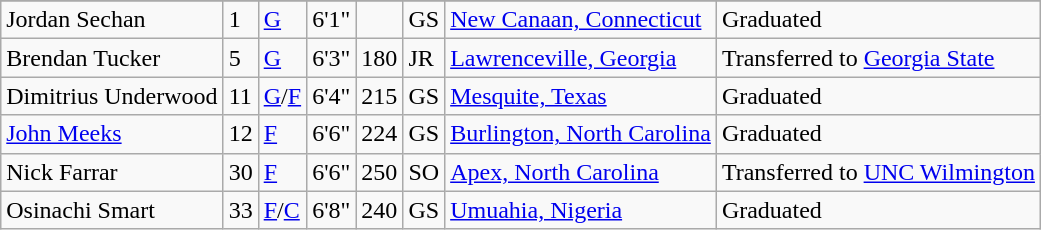<table class="wikitable sortable" border="1">
<tr align=center>
</tr>
<tr>
<td>Jordan Sechan</td>
<td>1</td>
<td><a href='#'>G</a></td>
<td>6'1"</td>
<td></td>
<td>GS</td>
<td><a href='#'>New Canaan, Connecticut</a></td>
<td>Graduated</td>
</tr>
<tr>
<td sortname>Brendan Tucker</td>
<td>5</td>
<td><a href='#'>G</a></td>
<td>6'3"</td>
<td>180</td>
<td>JR</td>
<td><a href='#'>Lawrenceville, Georgia</a></td>
<td>Transferred to <a href='#'>Georgia State</a></td>
</tr>
<tr>
<td sortname>Dimitrius Underwood</td>
<td>11</td>
<td><a href='#'>G</a>/<a href='#'>F</a></td>
<td>6'4"</td>
<td>215</td>
<td>GS</td>
<td><a href='#'>Mesquite, Texas</a></td>
<td>Graduated</td>
</tr>
<tr>
<td sortname><a href='#'>John Meeks</a></td>
<td>12</td>
<td><a href='#'>F</a></td>
<td>6'6"</td>
<td>224</td>
<td>GS</td>
<td><a href='#'>Burlington, North Carolina</a></td>
<td>Graduated</td>
</tr>
<tr>
<td sortname>Nick Farrar</td>
<td>30</td>
<td><a href='#'>F</a></td>
<td>6'6"</td>
<td>250</td>
<td>SO</td>
<td><a href='#'>Apex, North Carolina</a></td>
<td>Transferred to <a href='#'>UNC Wilmington</a></td>
</tr>
<tr>
<td sortname>Osinachi Smart</td>
<td>33</td>
<td><a href='#'>F</a>/<a href='#'>C</a></td>
<td>6'8"</td>
<td>240</td>
<td>GS</td>
<td><a href='#'>Umuahia, Nigeria</a></td>
<td>Graduated</td>
</tr>
</table>
